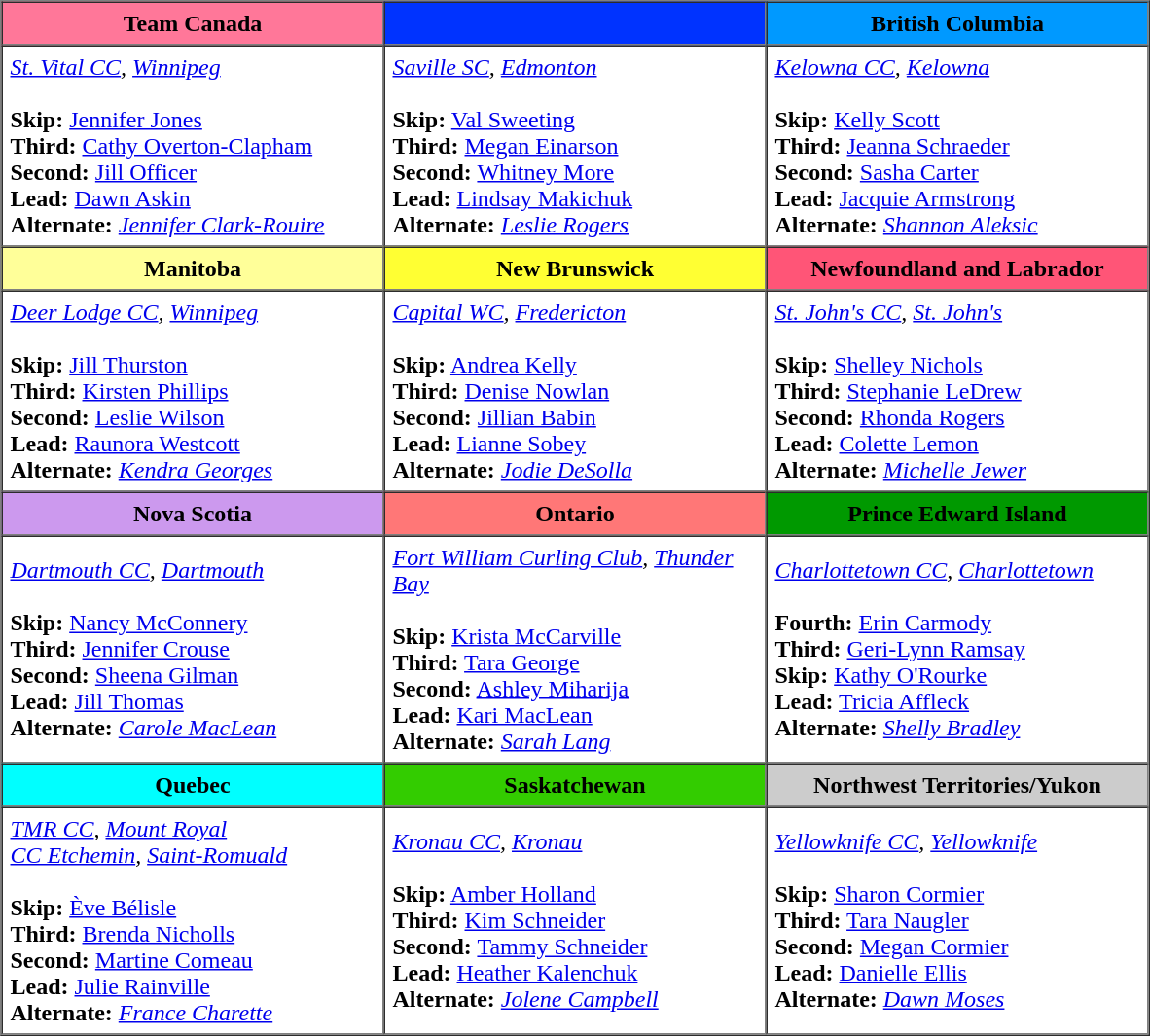<table border=1 cellpadding=5 cellspacing=0>
<tr>
<th style="background:#f79; width:250px;">Team Canada</th>
<th style="background:#03f; width:250px;"></th>
<th style="background:#09f; width:250px;">British Columbia</th>
</tr>
<tr align=center>
<td align=left><em><a href='#'>St. Vital CC</a>, <a href='#'>Winnipeg</a></em><br><br><strong>Skip:</strong> <a href='#'>Jennifer Jones</a><br>
<strong>Third:</strong> <a href='#'>Cathy Overton-Clapham</a><br>
<strong>Second:</strong> <a href='#'>Jill Officer</a><br>
<strong>Lead:</strong> <a href='#'>Dawn Askin</a><br>
<strong>Alternate:</strong> <em><a href='#'>Jennifer Clark-Rouire</a></em></td>
<td align=left><em><a href='#'>Saville SC</a>, <a href='#'>Edmonton</a></em><br><br><strong>Skip:</strong> <a href='#'>Val Sweeting</a><br>
<strong>Third:</strong> <a href='#'>Megan Einarson</a><br>
<strong>Second:</strong> <a href='#'>Whitney More</a><br>
<strong>Lead:</strong> <a href='#'>Lindsay Makichuk</a><br>
<strong>Alternate:</strong> <em><a href='#'>Leslie Rogers</a></em></td>
<td align=left><em><a href='#'>Kelowna CC</a>, <a href='#'>Kelowna</a></em><br><br><strong>Skip:</strong> <a href='#'>Kelly Scott</a><br>
<strong>Third:</strong> <a href='#'>Jeanna Schraeder</a><br>
<strong>Second:</strong> <a href='#'>Sasha Carter</a><br>
<strong>Lead:</strong> <a href='#'>Jacquie Armstrong</a><br>
<strong>Alternate:</strong> <em><a href='#'>Shannon Aleksic</a></em></td>
</tr>
<tr border=1 cellpadding=5 cellspacing=0>
<th style="background:#ff9; width:200px;">Manitoba</th>
<th style="background:#ff3; width:200px;">New Brunswick</th>
<th style="background:#f57; width:200px;">Newfoundland and Labrador</th>
</tr>
<tr align=center>
<td align=left><em><a href='#'>Deer Lodge CC</a>, <a href='#'>Winnipeg</a></em><br><br><strong>Skip:</strong> <a href='#'>Jill Thurston</a><br>
<strong>Third:</strong> <a href='#'>Kirsten Phillips</a><br>
<strong>Second:</strong>  <a href='#'>Leslie Wilson</a><br>
<strong>Lead:</strong>  <a href='#'>Raunora Westcott</a><br>
<strong>Alternate:</strong> <em><a href='#'>Kendra Georges</a></em></td>
<td align=left><em><a href='#'>Capital WC</a>, <a href='#'>Fredericton</a></em><br><br><strong>Skip:</strong> <a href='#'>Andrea Kelly</a><br>
<strong>Third:</strong> <a href='#'>Denise Nowlan</a><br>
<strong>Second:</strong> <a href='#'>Jillian Babin</a><br>
<strong>Lead:</strong> <a href='#'>Lianne Sobey</a><br>
<strong>Alternate:</strong> <em><a href='#'>Jodie DeSolla</a></em></td>
<td align=left><em><a href='#'>St. John's CC</a>, <a href='#'>St. John's</a></em><br><br><strong>Skip:</strong> <a href='#'>Shelley Nichols</a><br>
<strong>Third:</strong> <a href='#'>Stephanie LeDrew</a><br>
<strong>Second:</strong> <a href='#'>Rhonda Rogers</a><br>
<strong>Lead:</strong> <a href='#'>Colette Lemon</a><br>
<strong>Alternate:</strong> <em><a href='#'>Michelle Jewer</a></em></td>
</tr>
<tr border=1 cellpadding=5 cellspacing=0>
<th style="background:#c9e; width:200px;">Nova Scotia</th>
<th style="background:#f77; width:200px;">Ontario</th>
<th style="background:#090; width:200px;">Prince Edward Island</th>
</tr>
<tr align=center>
<td align=left><em><a href='#'>Dartmouth CC</a>, <a href='#'>Dartmouth</a></em><br><br><strong>Skip:</strong> <a href='#'>Nancy McConnery</a><br>
<strong>Third:</strong> <a href='#'>Jennifer Crouse</a><br>
<strong>Second:</strong> <a href='#'>Sheena Gilman</a><br>
<strong>Lead:</strong> <a href='#'>Jill Thomas</a><br>
<strong>Alternate:</strong> <em><a href='#'>Carole MacLean</a></em></td>
<td align=left><em><a href='#'>Fort William Curling Club</a>, <a href='#'>Thunder Bay</a></em><br><br><strong>Skip:</strong> <a href='#'>Krista McCarville</a><br>
<strong>Third:</strong> <a href='#'>Tara George</a><br>
<strong>Second:</strong> <a href='#'>Ashley Miharija</a><br>
<strong>Lead:</strong> <a href='#'>Kari MacLean</a><br>
<strong>Alternate:</strong> <em><a href='#'>Sarah Lang</a></em></td>
<td align=left><em><a href='#'>Charlottetown CC</a>, <a href='#'>Charlottetown</a></em><br><br><strong>Fourth:</strong> <a href='#'>Erin Carmody</a><br>
<strong>Third:</strong> <a href='#'>Geri-Lynn Ramsay</a><br>
<strong>Skip:</strong> <a href='#'>Kathy O'Rourke</a><br>
<strong>Lead:</strong> <a href='#'>Tricia Affleck</a><br>
<strong>Alternate:</strong> <em><a href='#'>Shelly Bradley</a></em></td>
</tr>
<tr border=1 cellpadding=5 cellspacing=0>
<th style="background:#0ff; width:200px;">Quebec</th>
<th style="background:#3c0; width:200px;">Saskatchewan</th>
<th style="background:#ccc; width:200px;">Northwest Territories/Yukon</th>
</tr>
<tr align=center>
<td align=left><em><a href='#'>TMR CC</a>, <a href='#'>Mount Royal</a><br><a href='#'>CC Etchemin</a>, <a href='#'>Saint-Romuald</a></em><br><br><strong>Skip:</strong> <a href='#'>Ève Bélisle</a><br>
<strong>Third:</strong> <a href='#'>Brenda Nicholls</a><br>
<strong>Second:</strong> <a href='#'>Martine Comeau</a><br> 
<strong>Lead:</strong> <a href='#'>Julie Rainville</a><br>
<strong>Alternate:</strong> <em><a href='#'>France Charette</a></em></td>
<td align=left><em><a href='#'>Kronau CC</a>, <a href='#'>Kronau</a></em><br><br><strong>Skip:</strong> <a href='#'>Amber Holland</a><br>
<strong>Third:</strong> <a href='#'>Kim Schneider</a><br>
<strong>Second:</strong> <a href='#'>Tammy Schneider</a><br>
<strong>Lead:</strong> <a href='#'>Heather Kalenchuk</a><br>
<strong>Alternate:</strong> <em><a href='#'>Jolene Campbell</a></em></td>
<td align=left><em><a href='#'>Yellowknife CC</a>, <a href='#'>Yellowknife</a></em><br><br><strong>Skip:</strong> <a href='#'>Sharon Cormier</a><br>
<strong>Third:</strong> <a href='#'>Tara Naugler</a><br>
<strong>Second:</strong> <a href='#'>Megan Cormier</a><br>
<strong>Lead:</strong> <a href='#'>Danielle Ellis</a><br>
<strong>Alternate:</strong> <em><a href='#'>Dawn Moses</a></em></td>
</tr>
</table>
